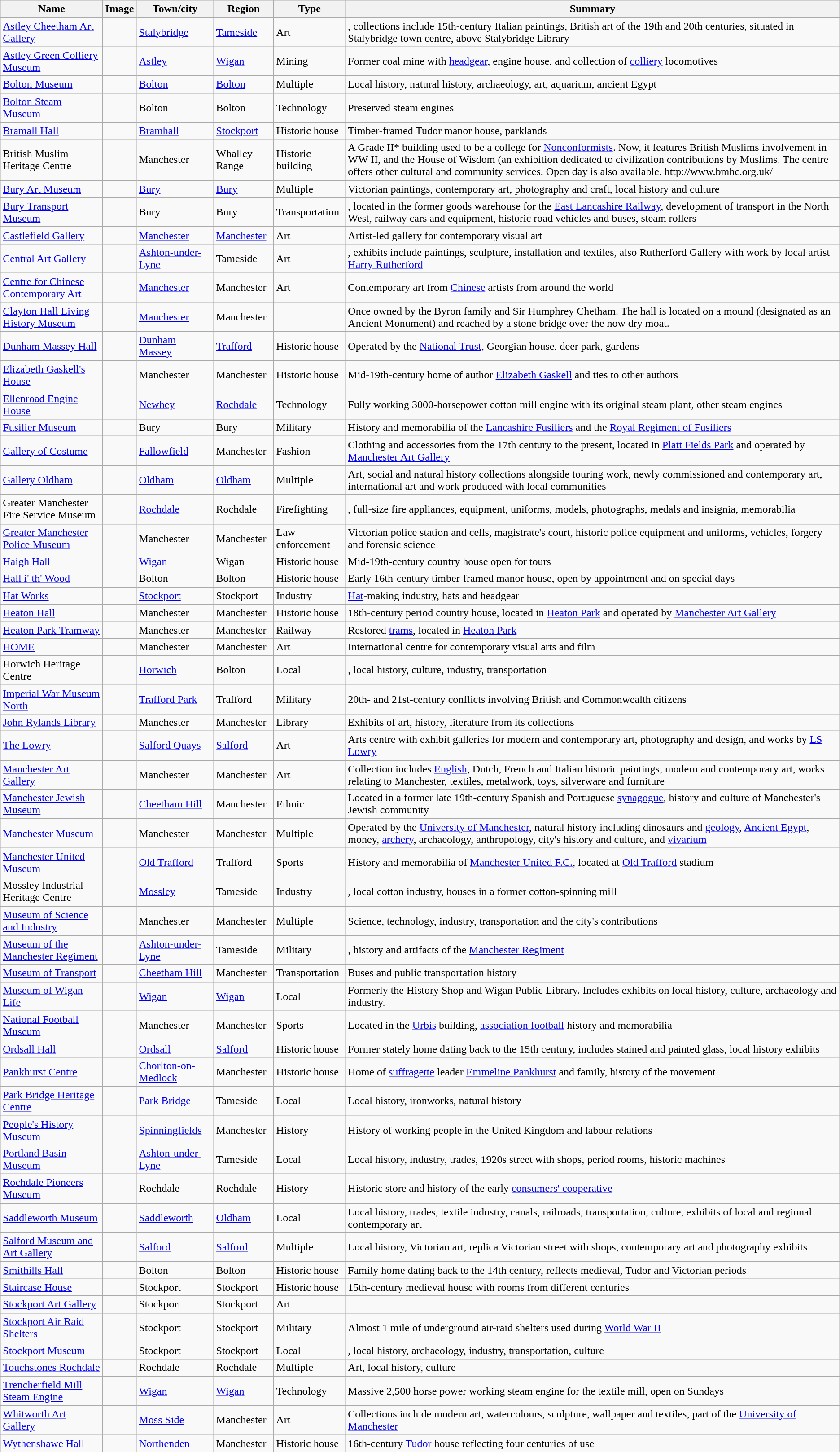<table class="wikitable sortable">
<tr>
<th>Name</th>
<th>Image</th>
<th>Town/city</th>
<th>Region</th>
<th>Type</th>
<th>Summary</th>
</tr>
<tr>
<td><a href='#'>Astley Cheetham Art Gallery</a></td>
<td></td>
<td><a href='#'>Stalybridge</a></td>
<td><a href='#'>Tameside</a></td>
<td>Art</td>
<td>, collections include 15th-century Italian paintings, British art of the 19th and 20th centuries, situated in Stalybridge town centre, above Stalybridge Library</td>
</tr>
<tr>
<td><a href='#'>Astley Green Colliery Museum</a></td>
<td></td>
<td><a href='#'>Astley</a></td>
<td><a href='#'>Wigan</a></td>
<td>Mining</td>
<td>Former coal mine with <a href='#'>headgear</a>, engine house, and collection of <a href='#'>colliery</a> locomotives</td>
</tr>
<tr>
<td><a href='#'>Bolton Museum</a></td>
<td></td>
<td><a href='#'>Bolton</a></td>
<td><a href='#'>Bolton</a></td>
<td>Multiple</td>
<td>Local history, natural history, archaeology, art, aquarium, ancient Egypt</td>
</tr>
<tr>
<td><a href='#'>Bolton Steam Museum</a></td>
<td></td>
<td>Bolton</td>
<td>Bolton</td>
<td>Technology</td>
<td>Preserved steam engines</td>
</tr>
<tr>
<td><a href='#'>Bramall Hall</a></td>
<td></td>
<td><a href='#'>Bramhall</a></td>
<td><a href='#'>Stockport</a></td>
<td>Historic house</td>
<td>Timber-framed Tudor manor house, parklands</td>
</tr>
<tr>
<td>British Muslim Heritage Centre</td>
<td></td>
<td>Manchester</td>
<td>Whalley Range</td>
<td>Historic building</td>
<td>A Grade II* building used to be a college for <a href='#'>Nonconformists</a>. Now, it features British Muslims involvement in WW II, and the House of Wisdom (an exhibition dedicated to civilization contributions by Muslims. The centre offers other cultural and community services. Open day is also available. http://www.bmhc.org.uk/</td>
</tr>
<tr>
<td><a href='#'>Bury Art Museum</a></td>
<td></td>
<td><a href='#'>Bury</a></td>
<td><a href='#'>Bury</a></td>
<td>Multiple</td>
<td>Victorian paintings, contemporary art, photography and craft, local history and culture</td>
</tr>
<tr>
<td><a href='#'>Bury Transport Museum</a></td>
<td></td>
<td>Bury</td>
<td>Bury</td>
<td>Transportation</td>
<td>, located in the former goods warehouse for the <a href='#'>East Lancashire Railway</a>, development of transport in the North West, railway cars and equipment, historic road vehicles and buses, steam rollers</td>
</tr>
<tr>
<td><a href='#'>Castlefield Gallery</a></td>
<td></td>
<td><a href='#'>Manchester</a></td>
<td><a href='#'>Manchester</a></td>
<td>Art</td>
<td>Artist-led gallery for contemporary visual art</td>
</tr>
<tr>
<td><a href='#'>Central Art Gallery</a></td>
<td></td>
<td><a href='#'>Ashton-under-Lyne</a></td>
<td>Tameside</td>
<td>Art</td>
<td>, exhibits include paintings, sculpture, installation and textiles, also Rutherford Gallery with work by local artist <a href='#'>Harry Rutherford</a></td>
</tr>
<tr>
<td><a href='#'>Centre for Chinese Contemporary Art</a></td>
<td></td>
<td><a href='#'>Manchester</a></td>
<td>Manchester</td>
<td>Art</td>
<td>Contemporary art from <a href='#'>Chinese</a> artists from around the world</td>
</tr>
<tr>
<td><a href='#'>Clayton Hall Living History Museum</a></td>
<td></td>
<td><a href='#'>Manchester</a></td>
<td>Manchester</td>
<td></td>
<td>Once owned by the Byron family and Sir Humphrey Chetham. The hall is located on a mound (designated as an Ancient Monument) and reached by a stone bridge over the now dry moat.</td>
</tr>
<tr>
<td><a href='#'>Dunham Massey Hall</a></td>
<td></td>
<td><a href='#'>Dunham Massey</a></td>
<td><a href='#'>Trafford</a></td>
<td>Historic house</td>
<td>Operated by the <a href='#'>National Trust</a>, Georgian house, deer park, gardens</td>
</tr>
<tr>
<td><a href='#'>Elizabeth Gaskell's House</a></td>
<td></td>
<td>Manchester</td>
<td>Manchester</td>
<td>Historic house</td>
<td>Mid-19th-century home of author <a href='#'>Elizabeth Gaskell</a> and ties to other authors</td>
</tr>
<tr>
<td><a href='#'>Ellenroad Engine House</a></td>
<td></td>
<td><a href='#'>Newhey</a></td>
<td><a href='#'>Rochdale</a></td>
<td>Technology</td>
<td>Fully working 3000-horsepower cotton mill engine with its original steam plant, other steam engines</td>
</tr>
<tr>
<td><a href='#'>Fusilier Museum</a></td>
<td></td>
<td>Bury</td>
<td>Bury</td>
<td>Military</td>
<td>History and memorabilia of the <a href='#'>Lancashire Fusiliers</a> and the <a href='#'>Royal Regiment of Fusiliers</a></td>
</tr>
<tr>
<td><a href='#'>Gallery of Costume</a></td>
<td></td>
<td><a href='#'>Fallowfield</a></td>
<td>Manchester</td>
<td>Fashion</td>
<td>Clothing and accessories from the 17th century to the present, located in <a href='#'>Platt Fields Park</a> and operated by <a href='#'>Manchester Art Gallery</a></td>
</tr>
<tr>
<td><a href='#'>Gallery Oldham</a></td>
<td></td>
<td><a href='#'>Oldham</a></td>
<td><a href='#'>Oldham</a></td>
<td>Multiple</td>
<td>Art, social and natural history collections alongside touring work, newly commissioned and contemporary art, international art and work produced with local communities</td>
</tr>
<tr>
<td>Greater Manchester Fire Service Museum</td>
<td></td>
<td><a href='#'>Rochdale</a></td>
<td>Rochdale</td>
<td>Firefighting</td>
<td>, full-size fire appliances, equipment, uniforms, models, photographs, medals and insignia, memorabilia</td>
</tr>
<tr>
<td><a href='#'>Greater Manchester Police Museum</a></td>
<td></td>
<td>Manchester</td>
<td>Manchester</td>
<td>Law enforcement</td>
<td>Victorian police station and cells, magistrate's court, historic police equipment and uniforms, vehicles, forgery and forensic science</td>
</tr>
<tr>
<td><a href='#'>Haigh Hall</a></td>
<td></td>
<td><a href='#'>Wigan</a></td>
<td>Wigan</td>
<td>Historic house</td>
<td>Mid-19th-century country house open for tours</td>
</tr>
<tr>
<td><a href='#'>Hall i' th' Wood</a></td>
<td></td>
<td>Bolton</td>
<td>Bolton</td>
<td>Historic house</td>
<td>Early 16th-century timber-framed manor house, open by appointment and on special days</td>
</tr>
<tr>
<td><a href='#'>Hat Works</a></td>
<td></td>
<td><a href='#'>Stockport</a></td>
<td>Stockport</td>
<td>Industry</td>
<td><a href='#'>Hat</a>-making industry, hats and headgear</td>
</tr>
<tr>
<td><a href='#'>Heaton Hall</a></td>
<td></td>
<td>Manchester</td>
<td>Manchester</td>
<td>Historic house</td>
<td>18th-century period country house, located in <a href='#'>Heaton Park</a> and operated by <a href='#'>Manchester Art Gallery</a></td>
</tr>
<tr>
<td><a href='#'>Heaton Park Tramway</a></td>
<td></td>
<td>Manchester</td>
<td>Manchester</td>
<td>Railway</td>
<td>Restored <a href='#'>trams</a>, located in <a href='#'>Heaton Park</a></td>
</tr>
<tr>
<td><a href='#'>HOME</a></td>
<td></td>
<td>Manchester</td>
<td>Manchester</td>
<td>Art</td>
<td>International centre for contemporary visual arts and film</td>
</tr>
<tr>
<td>Horwich Heritage Centre</td>
<td></td>
<td><a href='#'>Horwich</a></td>
<td>Bolton</td>
<td>Local</td>
<td>, local history, culture, industry, transportation</td>
</tr>
<tr>
<td><a href='#'>Imperial War Museum North</a></td>
<td></td>
<td><a href='#'>Trafford Park</a></td>
<td>Trafford</td>
<td>Military</td>
<td>20th- and 21st-century conflicts involving British and Commonwealth citizens</td>
</tr>
<tr>
<td><a href='#'>John Rylands Library</a></td>
<td></td>
<td>Manchester</td>
<td>Manchester</td>
<td>Library</td>
<td>Exhibits of art, history, literature from its collections</td>
</tr>
<tr>
<td><a href='#'>The Lowry</a></td>
<td></td>
<td><a href='#'>Salford Quays</a></td>
<td><a href='#'>Salford</a></td>
<td>Art</td>
<td>Arts centre with exhibit galleries for modern and contemporary art, photography and design, and works by <a href='#'>LS Lowry</a></td>
</tr>
<tr>
<td><a href='#'>Manchester Art Gallery</a></td>
<td></td>
<td>Manchester</td>
<td>Manchester</td>
<td>Art</td>
<td>Collection includes <a href='#'>English</a>, Dutch, French and Italian historic paintings, modern and contemporary art, works relating to Manchester, textiles, metalwork, toys, silverware and furniture</td>
</tr>
<tr>
<td><a href='#'>Manchester Jewish Museum</a></td>
<td></td>
<td><a href='#'>Cheetham Hill</a></td>
<td>Manchester</td>
<td>Ethnic</td>
<td>Located in a former late 19th-century Spanish and Portuguese <a href='#'>synagogue</a>, history and culture of Manchester's Jewish community</td>
</tr>
<tr>
<td><a href='#'>Manchester Museum</a></td>
<td></td>
<td>Manchester</td>
<td>Manchester</td>
<td>Multiple</td>
<td>Operated by the <a href='#'>University of Manchester</a>, natural history including dinosaurs and <a href='#'>geology</a>, <a href='#'>Ancient Egypt</a>, money, <a href='#'>archery</a>, archaeology, anthropology, city's history and culture, and <a href='#'>vivarium</a></td>
</tr>
<tr>
<td><a href='#'>Manchester United Museum</a></td>
<td></td>
<td><a href='#'>Old Trafford</a></td>
<td>Trafford</td>
<td>Sports</td>
<td>History and memorabilia of <a href='#'>Manchester United F.C.</a>, located at <a href='#'>Old Trafford</a> stadium</td>
</tr>
<tr>
<td>Mossley Industrial Heritage Centre</td>
<td></td>
<td><a href='#'>Mossley</a></td>
<td>Tameside</td>
<td>Industry</td>
<td>, local cotton industry, houses in a former cotton-spinning mill</td>
</tr>
<tr>
<td><a href='#'>Museum of Science and Industry</a></td>
<td></td>
<td>Manchester</td>
<td>Manchester</td>
<td>Multiple</td>
<td>Science, technology, industry, transportation and the city's contributions</td>
</tr>
<tr>
<td><a href='#'>Museum of the Manchester Regiment</a></td>
<td></td>
<td><a href='#'>Ashton-under-Lyne</a></td>
<td>Tameside</td>
<td>Military</td>
<td>, history and artifacts of the <a href='#'>Manchester Regiment</a></td>
</tr>
<tr>
<td><a href='#'>Museum of Transport</a></td>
<td></td>
<td><a href='#'>Cheetham Hill</a></td>
<td>Manchester</td>
<td>Transportation</td>
<td>Buses and public transportation history</td>
</tr>
<tr>
<td><a href='#'>Museum of Wigan Life</a></td>
<td></td>
<td><a href='#'>Wigan</a></td>
<td><a href='#'>Wigan</a></td>
<td>Local</td>
<td>Formerly the History Shop and Wigan Public Library. Includes exhibits on local history, culture, archaeology and industry.</td>
</tr>
<tr>
<td><a href='#'>National Football Museum</a></td>
<td></td>
<td>Manchester</td>
<td>Manchester</td>
<td>Sports</td>
<td>Located in the <a href='#'>Urbis</a> building, <a href='#'>association football</a> history and memorabilia</td>
</tr>
<tr>
<td><a href='#'>Ordsall Hall</a></td>
<td></td>
<td><a href='#'>Ordsall</a></td>
<td><a href='#'>Salford</a></td>
<td>Historic house</td>
<td>Former stately home dating back to the 15th century, includes stained and painted glass, local history exhibits</td>
</tr>
<tr>
<td><a href='#'>Pankhurst Centre</a></td>
<td></td>
<td><a href='#'>Chorlton-on-Medlock</a></td>
<td>Manchester</td>
<td>Historic house</td>
<td>Home of <a href='#'>suffragette</a> leader <a href='#'>Emmeline Pankhurst</a> and family, history of the movement</td>
</tr>
<tr>
<td><a href='#'>Park Bridge Heritage Centre</a></td>
<td></td>
<td><a href='#'>Park Bridge</a></td>
<td>Tameside</td>
<td>Local</td>
<td>Local history, ironworks, natural history</td>
</tr>
<tr>
<td><a href='#'>People's History Museum</a></td>
<td></td>
<td><a href='#'>Spinningfields</a></td>
<td>Manchester</td>
<td>History</td>
<td>History of working people in the United Kingdom and labour relations</td>
</tr>
<tr>
<td><a href='#'>Portland Basin Museum</a></td>
<td></td>
<td><a href='#'>Ashton-under-Lyne</a></td>
<td>Tameside</td>
<td>Local</td>
<td>Local history, industry, trades, 1920s street with shops, period rooms, historic machines</td>
</tr>
<tr>
<td><a href='#'>Rochdale Pioneers Museum</a></td>
<td></td>
<td>Rochdale</td>
<td>Rochdale</td>
<td>History</td>
<td>Historic store and history of the early <a href='#'>consumers' cooperative</a></td>
</tr>
<tr>
<td><a href='#'>Saddleworth Museum</a></td>
<td></td>
<td><a href='#'>Saddleworth</a></td>
<td><a href='#'>Oldham</a></td>
<td>Local</td>
<td>Local history, trades, textile industry, canals, railroads, transportation, culture, exhibits of local and regional contemporary art</td>
</tr>
<tr>
<td><a href='#'>Salford Museum and Art Gallery</a></td>
<td></td>
<td><a href='#'>Salford</a></td>
<td><a href='#'>Salford</a></td>
<td>Multiple</td>
<td>Local history, Victorian art, replica Victorian street with shops, contemporary art and photography exhibits</td>
</tr>
<tr>
<td><a href='#'>Smithills Hall</a></td>
<td></td>
<td>Bolton</td>
<td>Bolton</td>
<td>Historic house</td>
<td>Family home dating back to the 14th century, reflects medieval, Tudor and Victorian periods</td>
</tr>
<tr>
<td><a href='#'>Staircase House</a></td>
<td></td>
<td>Stockport</td>
<td>Stockport</td>
<td>Historic house</td>
<td>15th-century medieval house with rooms from different centuries</td>
</tr>
<tr>
<td><a href='#'>Stockport Art Gallery</a></td>
<td></td>
<td>Stockport</td>
<td>Stockport</td>
<td>Art</td>
<td></td>
</tr>
<tr>
<td><a href='#'>Stockport Air Raid Shelters</a></td>
<td></td>
<td>Stockport</td>
<td>Stockport</td>
<td>Military</td>
<td>Almost 1 mile of underground air-raid shelters used during <a href='#'>World War II</a></td>
</tr>
<tr>
<td><a href='#'>Stockport Museum</a></td>
<td></td>
<td>Stockport</td>
<td>Stockport</td>
<td>Local</td>
<td>, local history, archaeology, industry, transportation, culture</td>
</tr>
<tr>
<td><a href='#'>Touchstones Rochdale</a></td>
<td></td>
<td>Rochdale</td>
<td>Rochdale</td>
<td>Multiple</td>
<td>Art, local history, culture</td>
</tr>
<tr>
<td><a href='#'>Trencherfield Mill Steam Engine</a></td>
<td></td>
<td><a href='#'>Wigan</a></td>
<td><a href='#'>Wigan</a></td>
<td>Technology</td>
<td>Massive 2,500 horse power working steam engine for the textile mill, open on Sundays</td>
</tr>
<tr>
<td><a href='#'>Whitworth Art Gallery</a></td>
<td></td>
<td><a href='#'>Moss Side</a></td>
<td>Manchester</td>
<td>Art</td>
<td>Collections include  modern art, watercolours, sculpture, wallpaper and textiles, part of the <a href='#'>University of Manchester</a></td>
</tr>
<tr>
<td><a href='#'>Wythenshawe Hall</a></td>
<td></td>
<td><a href='#'>Northenden</a></td>
<td>Manchester</td>
<td>Historic house</td>
<td>16th-century <a href='#'>Tudor</a> house reflecting four centuries of use</td>
</tr>
<tr>
</tr>
</table>
